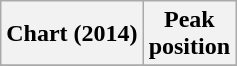<table class="wikitable sortable plainrowheaders">
<tr>
<th>Chart (2014)</th>
<th>Peak<br>position</th>
</tr>
<tr>
</tr>
</table>
